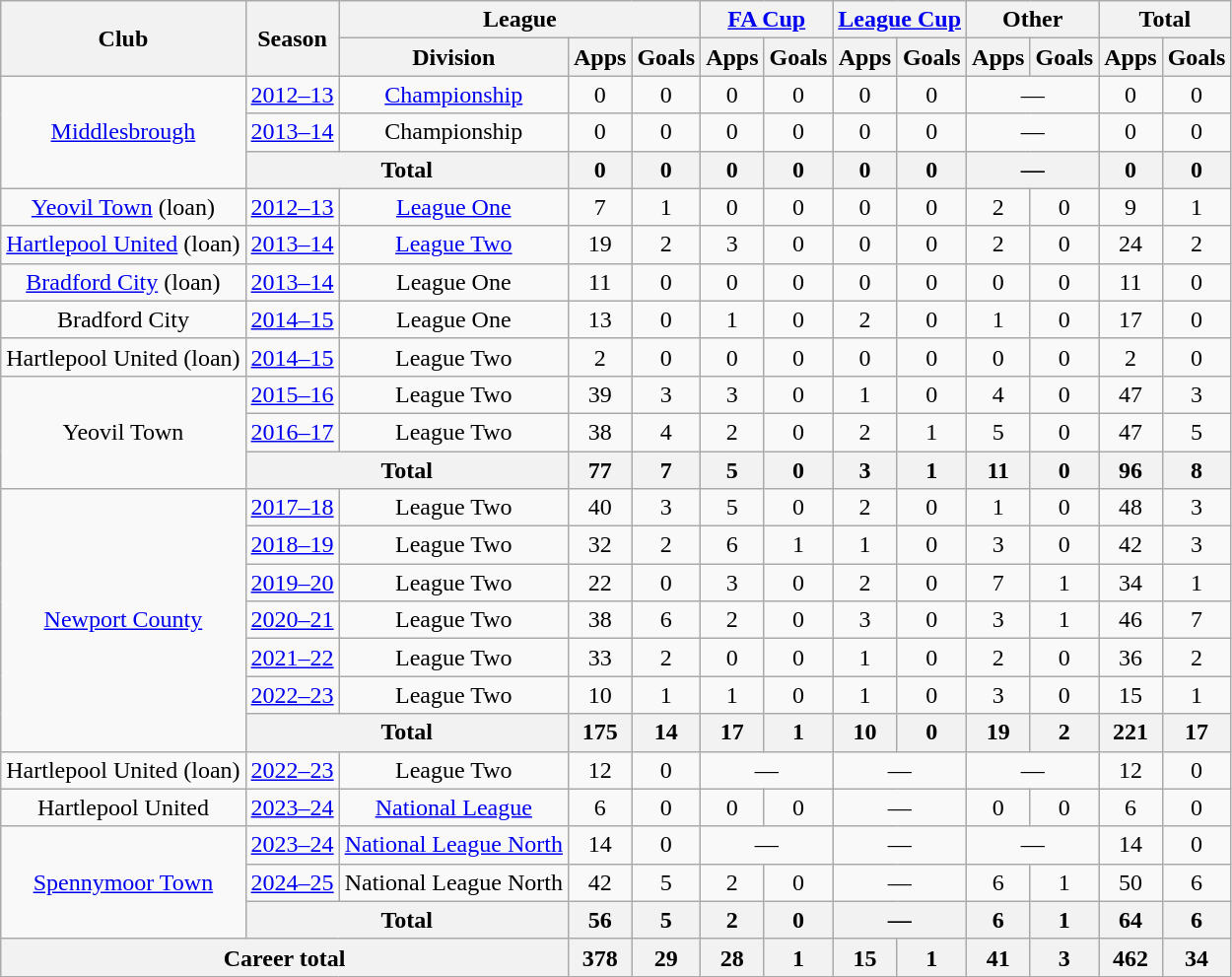<table class=wikitable style="text-align: center">
<tr>
<th rowspan=2>Club</th>
<th rowspan=2>Season</th>
<th colspan=3>League</th>
<th colspan=2><a href='#'>FA Cup</a></th>
<th colspan=2><a href='#'>League Cup</a></th>
<th colspan=2>Other</th>
<th colspan=2>Total</th>
</tr>
<tr>
<th>Division</th>
<th>Apps</th>
<th>Goals</th>
<th>Apps</th>
<th>Goals</th>
<th>Apps</th>
<th>Goals</th>
<th>Apps</th>
<th>Goals</th>
<th>Apps</th>
<th>Goals</th>
</tr>
<tr>
<td rowspan=3><a href='#'>Middlesbrough</a></td>
<td><a href='#'>2012–13</a></td>
<td><a href='#'>Championship</a></td>
<td>0</td>
<td>0</td>
<td>0</td>
<td>0</td>
<td>0</td>
<td>0</td>
<td colspan=2>—</td>
<td>0</td>
<td>0</td>
</tr>
<tr>
<td><a href='#'>2013–14</a></td>
<td>Championship</td>
<td>0</td>
<td>0</td>
<td>0</td>
<td>0</td>
<td>0</td>
<td>0</td>
<td colspan=2>—</td>
<td>0</td>
<td>0</td>
</tr>
<tr>
<th colspan=2>Total</th>
<th>0</th>
<th>0</th>
<th>0</th>
<th>0</th>
<th>0</th>
<th>0</th>
<th colspan=2>—</th>
<th>0</th>
<th>0</th>
</tr>
<tr>
<td><a href='#'>Yeovil Town</a> (loan)</td>
<td><a href='#'>2012–13</a></td>
<td><a href='#'>League One</a></td>
<td>7</td>
<td>1</td>
<td>0</td>
<td>0</td>
<td>0</td>
<td>0</td>
<td>2</td>
<td>0</td>
<td>9</td>
<td>1</td>
</tr>
<tr>
<td><a href='#'>Hartlepool United</a> (loan)</td>
<td><a href='#'>2013–14</a></td>
<td><a href='#'>League Two</a></td>
<td>19</td>
<td>2</td>
<td>3</td>
<td>0</td>
<td>0</td>
<td>0</td>
<td>2</td>
<td>0</td>
<td>24</td>
<td>2</td>
</tr>
<tr>
<td><a href='#'>Bradford City</a> (loan)</td>
<td><a href='#'>2013–14</a></td>
<td>League One</td>
<td>11</td>
<td>0</td>
<td>0</td>
<td>0</td>
<td>0</td>
<td>0</td>
<td>0</td>
<td>0</td>
<td>11</td>
<td>0</td>
</tr>
<tr>
<td>Bradford City</td>
<td><a href='#'>2014–15</a></td>
<td>League One</td>
<td>13</td>
<td>0</td>
<td>1</td>
<td>0</td>
<td>2</td>
<td>0</td>
<td>1</td>
<td>0</td>
<td>17</td>
<td>0</td>
</tr>
<tr>
<td>Hartlepool United (loan)</td>
<td><a href='#'>2014–15</a></td>
<td>League Two</td>
<td>2</td>
<td>0</td>
<td>0</td>
<td>0</td>
<td>0</td>
<td>0</td>
<td>0</td>
<td>0</td>
<td>2</td>
<td>0</td>
</tr>
<tr>
<td rowspan=3>Yeovil Town</td>
<td><a href='#'>2015–16</a></td>
<td>League Two</td>
<td>39</td>
<td>3</td>
<td>3</td>
<td>0</td>
<td>1</td>
<td>0</td>
<td>4</td>
<td>0</td>
<td>47</td>
<td>3</td>
</tr>
<tr>
<td><a href='#'>2016–17</a></td>
<td>League Two</td>
<td>38</td>
<td>4</td>
<td>2</td>
<td>0</td>
<td>2</td>
<td>1</td>
<td>5</td>
<td>0</td>
<td>47</td>
<td>5</td>
</tr>
<tr>
<th colspan=2>Total</th>
<th>77</th>
<th>7</th>
<th>5</th>
<th>0</th>
<th>3</th>
<th>1</th>
<th>11</th>
<th>0</th>
<th>96</th>
<th>8</th>
</tr>
<tr>
<td rowspan=7><a href='#'>Newport County</a></td>
<td><a href='#'>2017–18</a></td>
<td>League Two</td>
<td>40</td>
<td>3</td>
<td>5</td>
<td>0</td>
<td>2</td>
<td>0</td>
<td>1</td>
<td>0</td>
<td>48</td>
<td>3</td>
</tr>
<tr>
<td><a href='#'>2018–19</a></td>
<td>League Two</td>
<td>32</td>
<td>2</td>
<td>6</td>
<td>1</td>
<td>1</td>
<td>0</td>
<td>3</td>
<td>0</td>
<td>42</td>
<td>3</td>
</tr>
<tr>
<td><a href='#'>2019–20</a></td>
<td>League Two</td>
<td>22</td>
<td>0</td>
<td>3</td>
<td>0</td>
<td>2</td>
<td>0</td>
<td>7</td>
<td>1</td>
<td>34</td>
<td>1</td>
</tr>
<tr>
<td><a href='#'>2020–21</a></td>
<td>League Two</td>
<td>38</td>
<td>6</td>
<td>2</td>
<td>0</td>
<td>3</td>
<td>0</td>
<td>3</td>
<td>1</td>
<td>46</td>
<td>7</td>
</tr>
<tr>
<td><a href='#'>2021–22</a></td>
<td>League Two</td>
<td>33</td>
<td>2</td>
<td>0</td>
<td>0</td>
<td>1</td>
<td>0</td>
<td>2</td>
<td>0</td>
<td>36</td>
<td>2</td>
</tr>
<tr>
<td><a href='#'>2022–23</a></td>
<td>League Two</td>
<td>10</td>
<td>1</td>
<td>1</td>
<td>0</td>
<td>1</td>
<td>0</td>
<td>3</td>
<td>0</td>
<td>15</td>
<td>1</td>
</tr>
<tr>
<th colspan=2>Total</th>
<th>175</th>
<th>14</th>
<th>17</th>
<th>1</th>
<th>10</th>
<th>0</th>
<th>19</th>
<th>2</th>
<th>221</th>
<th>17</th>
</tr>
<tr>
<td>Hartlepool United (loan)</td>
<td><a href='#'>2022–23</a></td>
<td>League Two</td>
<td>12</td>
<td>0</td>
<td colspan=2>—</td>
<td colspan=2>—</td>
<td colspan=2>—</td>
<td>12</td>
<td>0</td>
</tr>
<tr>
<td>Hartlepool United</td>
<td><a href='#'>2023–24</a></td>
<td><a href='#'>National League</a></td>
<td>6</td>
<td>0</td>
<td>0</td>
<td>0</td>
<td colspan=2>—</td>
<td>0</td>
<td>0</td>
<td>6</td>
<td>0</td>
</tr>
<tr>
<td rowspan=3><a href='#'>Spennymoor Town</a></td>
<td><a href='#'>2023–24</a></td>
<td><a href='#'>National League North</a></td>
<td>14</td>
<td>0</td>
<td colspan=2>—</td>
<td colspan=2>—</td>
<td colspan=2>—</td>
<td>14</td>
<td>0</td>
</tr>
<tr>
<td><a href='#'>2024–25</a></td>
<td>National League North</td>
<td>42</td>
<td>5</td>
<td>2</td>
<td>0</td>
<td colspan=2>—</td>
<td>6</td>
<td>1</td>
<td>50</td>
<td>6</td>
</tr>
<tr>
<th colspan=2>Total</th>
<th>56</th>
<th>5</th>
<th>2</th>
<th>0</th>
<th colspan=2>—</th>
<th>6</th>
<th>1</th>
<th>64</th>
<th>6</th>
</tr>
<tr>
<th colspan=3>Career total</th>
<th>378</th>
<th>29</th>
<th>28</th>
<th>1</th>
<th>15</th>
<th>1</th>
<th>41</th>
<th>3</th>
<th>462</th>
<th>34</th>
</tr>
</table>
